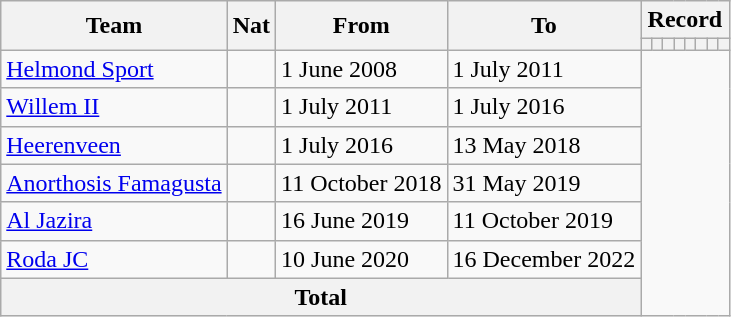<table class=wikitable style=text-align:center>
<tr>
<th rowspan="2">Team</th>
<th rowspan="2">Nat</th>
<th rowspan="2">From</th>
<th rowspan="2">To</th>
<th colspan="8">Record</th>
</tr>
<tr>
<th></th>
<th></th>
<th></th>
<th></th>
<th></th>
<th></th>
<th></th>
<th></th>
</tr>
<tr>
<td align=left><a href='#'>Helmond Sport</a></td>
<td></td>
<td align=left>1 June 2008</td>
<td align=left>1 July 2011<br></td>
</tr>
<tr>
<td align=left><a href='#'>Willem II</a></td>
<td></td>
<td align=left>1 July 2011</td>
<td align=left>1 July 2016<br></td>
</tr>
<tr>
<td align=left><a href='#'>Heerenveen</a></td>
<td></td>
<td align=left>1 July 2016</td>
<td align=left>13 May 2018<br></td>
</tr>
<tr>
<td align=left><a href='#'>Anorthosis Famagusta</a></td>
<td></td>
<td align=left>11 October 2018</td>
<td align=left>31 May 2019<br></td>
</tr>
<tr>
<td align=left><a href='#'>Al Jazira</a></td>
<td></td>
<td align=left>16 June 2019</td>
<td align=left>11 October 2019<br></td>
</tr>
<tr>
<td align=left><a href='#'>Roda JC</a></td>
<td></td>
<td align=left>10 June 2020</td>
<td align=left>16 December 2022<br></td>
</tr>
<tr>
<th colspan="4">Total<br></th>
</tr>
</table>
